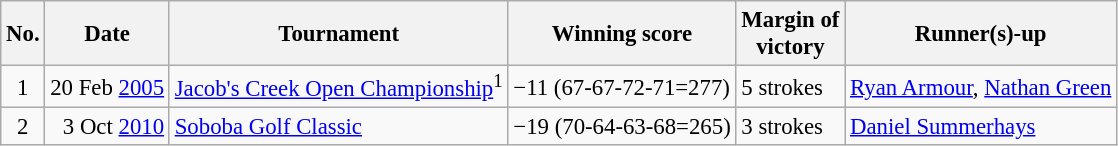<table class="wikitable" style="font-size:95%;">
<tr>
<th>No.</th>
<th>Date</th>
<th>Tournament</th>
<th>Winning score</th>
<th>Margin of<br>victory</th>
<th>Runner(s)-up</th>
</tr>
<tr>
<td align=center>1</td>
<td align=right>20 Feb <a href='#'>2005</a></td>
<td><a href='#'>Jacob's Creek Open Championship</a><sup>1</sup></td>
<td>−11 (67-67-72-71=277)</td>
<td>5 strokes</td>
<td> <a href='#'>Ryan Armour</a>,  <a href='#'>Nathan Green</a></td>
</tr>
<tr>
<td align=center>2</td>
<td align=right>3 Oct <a href='#'>2010</a></td>
<td><a href='#'>Soboba Golf Classic</a></td>
<td>−19 (70-64-63-68=265)</td>
<td>3 strokes</td>
<td> <a href='#'>Daniel Summerhays</a></td>
</tr>
</table>
